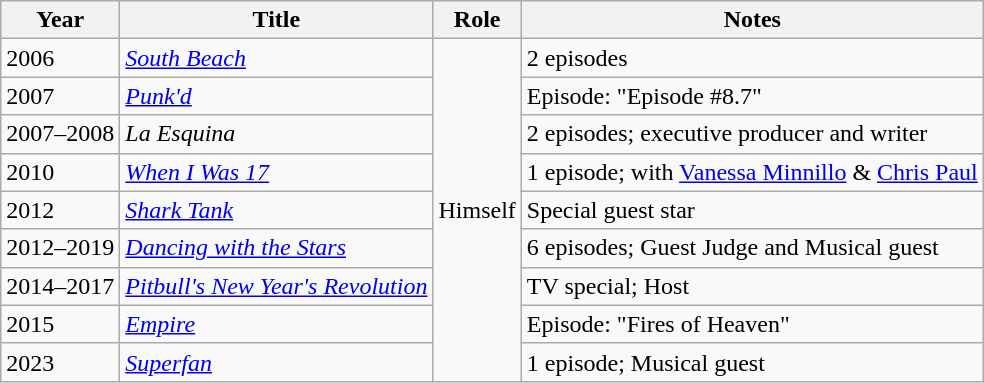<table class="wikitable sortable">
<tr>
<th>Year</th>
<th>Title</th>
<th>Role</th>
<th scope="col" class="unsortable">Notes</th>
</tr>
<tr>
<td>2006</td>
<td><em><a href='#'>South Beach</a></em></td>
<td rowspan="9">Himself</td>
<td>2 episodes</td>
</tr>
<tr>
<td>2007</td>
<td><em><a href='#'>Punk'd</a></em></td>
<td>Episode: "Episode #8.7"</td>
</tr>
<tr>
<td>2007–2008</td>
<td><em>La Esquina</em></td>
<td>2 episodes; executive producer and writer</td>
</tr>
<tr>
<td>2010</td>
<td><em><a href='#'>When I Was 17</a></em></td>
<td>1 episode; with <a href='#'>Vanessa Minnillo</a> & <a href='#'>Chris Paul</a></td>
</tr>
<tr>
<td>2012</td>
<td><em><a href='#'>Shark Tank</a></em></td>
<td>Special guest star</td>
</tr>
<tr>
<td>2012–2019</td>
<td><em><a href='#'>Dancing with the Stars</a></em></td>
<td>6 episodes; Guest Judge and Musical guest</td>
</tr>
<tr>
<td>2014–2017</td>
<td><em><a href='#'>Pitbull's New Year's Revolution</a></em></td>
<td>TV special; Host</td>
</tr>
<tr>
<td>2015</td>
<td><em><a href='#'>Empire</a></em></td>
<td>Episode: "Fires of Heaven"</td>
</tr>
<tr>
<td>2023</td>
<td><em><a href='#'>Superfan</a></em></td>
<td>1 episode; Musical guest</td>
</tr>
</table>
